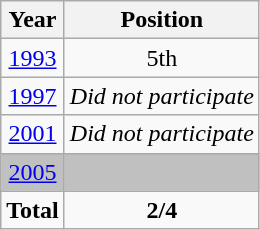<table class="wikitable" style="text-align: center;">
<tr>
<th>Year</th>
<th>Position</th>
</tr>
<tr>
<td> <a href='#'>1993</a></td>
<td>5th</td>
</tr>
<tr>
<td> <a href='#'>1997</a></td>
<td><em>Did not participate</em></td>
</tr>
<tr>
<td> <a href='#'>2001</a></td>
<td><em>Did not participate</em></td>
</tr>
<tr bgcolor=silver>
<td> <a href='#'>2005</a></td>
<td></td>
</tr>
<tr>
<td><strong>Total</strong></td>
<td><strong>2/4</strong></td>
</tr>
</table>
